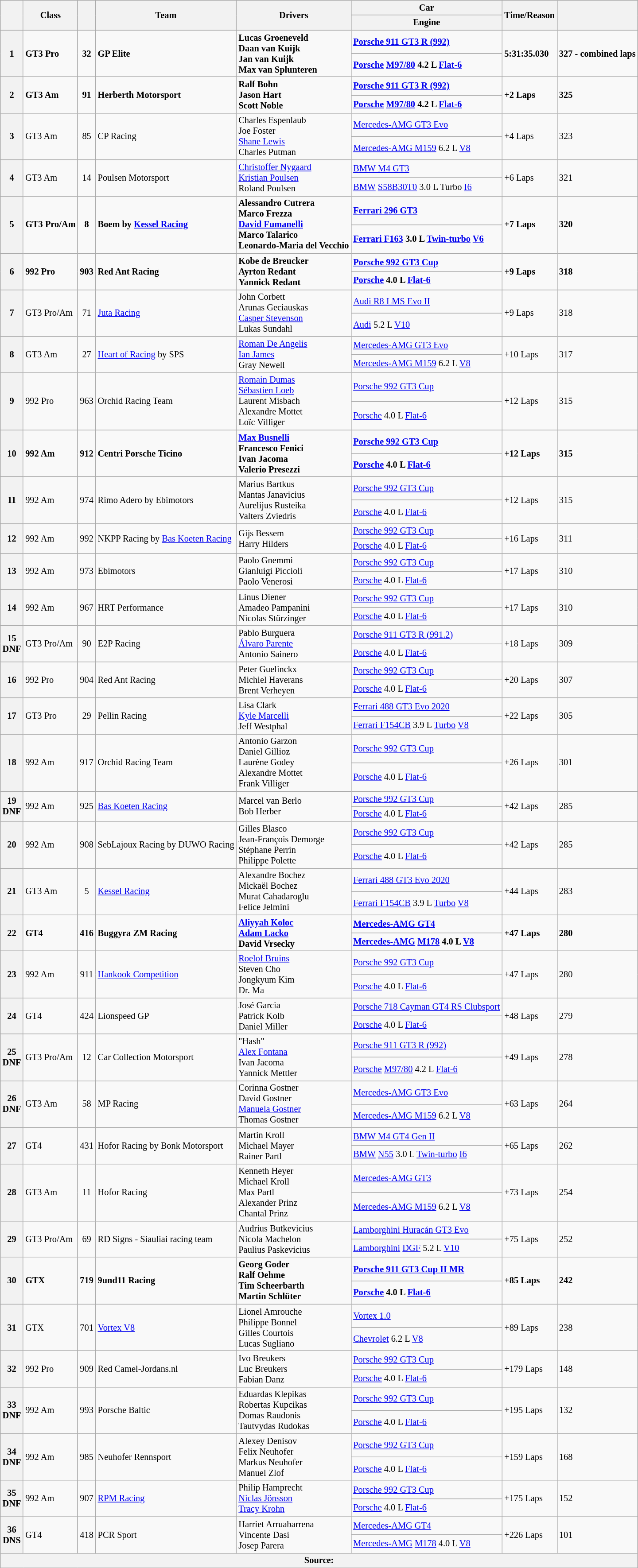<table class="wikitable" style="font-size:85%;">
<tr>
<th rowspan=2></th>
<th rowspan=2>Class</th>
<th rowspan=2></th>
<th rowspan=2>Team</th>
<th rowspan=2>Drivers</th>
<th>Car</th>
<th rowspan=2>Time/Reason</th>
<th rowspan=2></th>
</tr>
<tr>
<th>Engine</th>
</tr>
<tr style="font-weight:bold;">
<th rowspan=2>1</th>
<td rowspan=2>GT3 Pro</td>
<td rowspan=2 align=center>32</td>
<td rowspan=2> GP Elite</td>
<td rowspan=2> Lucas Groeneveld<br> Daan van Kuijk<br> Jan van Kuijk<br> Max van Splunteren</td>
<td><a href='#'>Porsche 911 GT3 R (992)</a></td>
<td rowspan=2>5:31:35.030</td>
<td rowspan=2>327 - combined laps</td>
</tr>
<tr style="font-weight:bold;">
<td><a href='#'>Porsche</a> <a href='#'>M97/80</a> 4.2 L <a href='#'>Flat-6</a></td>
</tr>
<tr style="font-weight:bold;">
<th rowspan=2>2</th>
<td rowspan=2>GT3 Am</td>
<td rowspan=2 align=center>91</td>
<td rowspan=2> Herberth Motorsport</td>
<td rowspan=2> Ralf Bohn<br> Jason Hart<br> Scott Noble</td>
<td><a href='#'>Porsche 911 GT3 R (992)</a></td>
<td rowspan=2>+2 Laps</td>
<td rowspan=2>325</td>
</tr>
<tr style="font-weight:bold;">
<td><a href='#'>Porsche</a> <a href='#'>M97/80</a> 4.2 L <a href='#'>Flat-6</a></td>
</tr>
<tr>
<th rowspan=2>3</th>
<td rowspan=2>GT3 Am</td>
<td rowspan=2 align=center>85</td>
<td rowspan=2> CP Racing</td>
<td rowspan=2> Charles Espenlaub<br> Joe Foster<br> <a href='#'>Shane Lewis</a><br> Charles Putman</td>
<td><a href='#'>Mercedes-AMG GT3 Evo</a></td>
<td rowspan=2>+4 Laps</td>
<td rowspan=2>323</td>
</tr>
<tr>
<td><a href='#'>Mercedes-AMG M159</a> 6.2 L <a href='#'>V8</a></td>
</tr>
<tr>
<th rowspan=2>4</th>
<td rowspan=2>GT3 Am</td>
<td rowspan=2 align=center>14</td>
<td rowspan=2> Poulsen Motorsport</td>
<td rowspan=2> <a href='#'>Christoffer Nygaard</a><br> <a href='#'>Kristian Poulsen</a><br> Roland Poulsen</td>
<td><a href='#'>BMW M4 GT3</a></td>
<td rowspan=2>+6 Laps</td>
<td rowspan=2>321</td>
</tr>
<tr>
<td><a href='#'>BMW</a> <a href='#'>S58B30T0</a> 3.0 L Turbo <a href='#'>I6</a></td>
</tr>
<tr style="font-weight:bold;">
<th rowspan=2>5</th>
<td rowspan=2>GT3 Pro/Am</td>
<td rowspan=2 align=center>8</td>
<td rowspan=2> Boem by <a href='#'>Kessel Racing</a></td>
<td rowspan=2> Alessandro Cutrera<br> Marco Frezza<br> <a href='#'>David Fumanelli</a><br> Marco Talarico<br> Leonardo-Maria del Vecchio</td>
<td><a href='#'>Ferrari 296 GT3</a></td>
<td rowspan=2>+7 Laps</td>
<td rowspan=2>320</td>
</tr>
<tr style="font-weight:bold;">
<td><a href='#'>Ferrari F163</a> 3.0 L <a href='#'>Twin-turbo</a> <a href='#'>V6</a></td>
</tr>
<tr style="font-weight:bold;">
<th rowspan=2>6</th>
<td rowspan=2>992 Pro</td>
<td rowspan=2 align=center>903</td>
<td rowspan=2> Red Ant Racing</td>
<td rowspan=2> Kobe de Breucker<br> Ayrton Redant<br> Yannick Redant</td>
<td><a href='#'>Porsche 992 GT3 Cup</a></td>
<td rowspan=2>+9 Laps</td>
<td rowspan=2>318</td>
</tr>
<tr style="font-weight:bold;">
<td><a href='#'>Porsche</a> 4.0 L <a href='#'>Flat-6</a></td>
</tr>
<tr>
<th rowspan=2>7</th>
<td rowspan=2>GT3 Pro/Am</td>
<td rowspan=2 align=center>71</td>
<td rowspan=2> <a href='#'>Juta Racing</a></td>
<td rowspan=2> John Corbett<br> Arunas Geciauskas<br> <a href='#'>Casper Stevenson</a><br> Lukas Sundahl</td>
<td><a href='#'>Audi R8 LMS Evo II</a></td>
<td rowspan=2>+9 Laps</td>
<td rowspan=2>318</td>
</tr>
<tr>
<td><a href='#'>Audi</a> 5.2 L <a href='#'>V10</a></td>
</tr>
<tr>
<th rowspan=2>8</th>
<td rowspan=2>GT3 Am</td>
<td rowspan=2 align=center>27</td>
<td rowspan=2> <a href='#'>Heart of Racing</a> by SPS</td>
<td rowspan=2> <a href='#'>Roman De Angelis</a><br> <a href='#'>Ian James</a><br> Gray Newell</td>
<td><a href='#'>Mercedes-AMG GT3 Evo</a></td>
<td rowspan=2>+10 Laps</td>
<td rowspan=2>317</td>
</tr>
<tr>
<td><a href='#'>Mercedes-AMG M159</a> 6.2 L <a href='#'>V8</a></td>
</tr>
<tr>
<th rowspan=2>9</th>
<td rowspan=2>992 Pro</td>
<td rowspan=2 align=center>963</td>
<td rowspan=2> Orchid Racing Team</td>
<td rowspan=2> <a href='#'>Romain Dumas</a><br> <a href='#'>Sébastien Loeb</a><br> Laurent Misbach<br> Alexandre Mottet<br> Loïc Villiger</td>
<td><a href='#'>Porsche 992 GT3 Cup</a></td>
<td rowspan=2>+12 Laps</td>
<td rowspan=2>315</td>
</tr>
<tr>
<td><a href='#'>Porsche</a> 4.0 L <a href='#'>Flat-6</a></td>
</tr>
<tr style="font-weight:bold;">
<th rowspan=2>10</th>
<td rowspan=2>992 Am</td>
<td rowspan=2 align=center>912</td>
<td rowspan=2> Centri Porsche Ticino</td>
<td rowspan=2> <a href='#'>Max Busnelli</a><br> Francesco Fenici<br> Ivan Jacoma<br> Valerio Presezzi</td>
<td><a href='#'>Porsche 992 GT3 Cup</a></td>
<td rowspan=2>+12 Laps</td>
<td rowspan=2>315</td>
</tr>
<tr style="font-weight:bold;">
<td><a href='#'>Porsche</a> 4.0 L <a href='#'>Flat-6</a></td>
</tr>
<tr>
<th rowspan=2>11</th>
<td rowspan=2>992 Am</td>
<td rowspan=2 align=center>974</td>
<td rowspan=2> Rimo Adero by Ebimotors</td>
<td rowspan=2> Marius Bartkus<br> Mantas Janavicius<br> Aurelijus Rusteika<br> Valters Zviedris</td>
<td><a href='#'>Porsche 992 GT3 Cup</a></td>
<td rowspan=2>+12 Laps</td>
<td rowspan=2>315</td>
</tr>
<tr>
<td><a href='#'>Porsche</a> 4.0 L <a href='#'>Flat-6</a></td>
</tr>
<tr>
<th rowspan=2>12</th>
<td rowspan=2>992 Am</td>
<td rowspan=2 align=center>992</td>
<td rowspan=2> NKPP Racing by <a href='#'>Bas Koeten Racing</a></td>
<td rowspan=2> Gijs Bessem<br> Harry Hilders</td>
<td><a href='#'>Porsche 992 GT3 Cup</a></td>
<td rowspan=2>+16 Laps</td>
<td rowspan=2>311</td>
</tr>
<tr>
<td><a href='#'>Porsche</a> 4.0 L <a href='#'>Flat-6</a></td>
</tr>
<tr>
<th rowspan=2>13</th>
<td rowspan=2>992 Am</td>
<td rowspan=2 align=center>973</td>
<td rowspan=2> Ebimotors</td>
<td rowspan=2> Paolo Gnemmi<br> Gianluigi Piccioli<br> Paolo Venerosi</td>
<td><a href='#'>Porsche 992 GT3 Cup</a></td>
<td rowspan=2>+17 Laps</td>
<td rowspan=2>310</td>
</tr>
<tr>
<td><a href='#'>Porsche</a> 4.0 L <a href='#'>Flat-6</a></td>
</tr>
<tr>
<th rowspan=2>14</th>
<td rowspan=2>992 Am</td>
<td rowspan=2 align=center>967</td>
<td rowspan=2> HRT Performance</td>
<td rowspan=2> Linus Diener<br> Amadeo Pampanini<br> Nicolas Stürzinger</td>
<td><a href='#'>Porsche 992 GT3 Cup</a></td>
<td rowspan=2>+17 Laps</td>
<td rowspan=2>310</td>
</tr>
<tr>
<td><a href='#'>Porsche</a> 4.0 L <a href='#'>Flat-6</a></td>
</tr>
<tr>
<th rowspan=2>15<br>DNF</th>
<td rowspan=2>GT3 Pro/Am</td>
<td rowspan=2 align=center>90</td>
<td rowspan=2> E2P Racing</td>
<td rowspan=2> Pablo Burguera<br> <a href='#'>Álvaro Parente</a><br> Antonio Sainero</td>
<td><a href='#'>Porsche 911 GT3 R (991.2)</a></td>
<td rowspan=2>+18 Laps</td>
<td rowspan=2>309</td>
</tr>
<tr>
<td><a href='#'>Porsche</a> 4.0 L <a href='#'>Flat-6</a></td>
</tr>
<tr>
<th rowspan=2>16</th>
<td rowspan=2>992 Pro</td>
<td rowspan=2 align=center>904</td>
<td rowspan=2> Red Ant Racing</td>
<td rowspan=2> Peter Guelinckx<br> Michiel Haverans<br> Brent Verheyen</td>
<td><a href='#'>Porsche 992 GT3 Cup</a></td>
<td rowspan=2>+20 Laps</td>
<td rowspan=2>307</td>
</tr>
<tr>
<td><a href='#'>Porsche</a> 4.0 L <a href='#'>Flat-6</a></td>
</tr>
<tr>
<th rowspan=2>17</th>
<td rowspan=2>GT3 Pro</td>
<td rowspan=2 align=center>29</td>
<td rowspan=2> Pellin Racing</td>
<td rowspan=2> Lisa Clark<br> <a href='#'>Kyle Marcelli</a><br> Jeff Westphal</td>
<td><a href='#'>Ferrari 488 GT3 Evo 2020</a></td>
<td rowspan=2>+22 Laps</td>
<td rowspan=2>305</td>
</tr>
<tr>
<td><a href='#'>Ferrari F154CB</a> 3.9 L <a href='#'>Turbo</a> <a href='#'>V8</a></td>
</tr>
<tr>
<th rowspan=2>18</th>
<td rowspan=2>992 Am</td>
<td rowspan=2 align=center>917</td>
<td rowspan=2> Orchid Racing Team</td>
<td rowspan=2> Antonio Garzon<br> Daniel Gillioz<br> Laurène Godey<br> Alexandre Mottet<br> Frank Villiger</td>
<td><a href='#'>Porsche 992 GT3 Cup</a></td>
<td rowspan=2>+26 Laps</td>
<td rowspan=2>301</td>
</tr>
<tr>
<td><a href='#'>Porsche</a> 4.0 L <a href='#'>Flat-6</a></td>
</tr>
<tr>
<th rowspan=2>19<br>DNF</th>
<td rowspan=2>992 Am</td>
<td rowspan=2 align=center>925</td>
<td rowspan=2> <a href='#'>Bas Koeten Racing</a></td>
<td rowspan=2> Marcel van Berlo<br> Bob Herber</td>
<td><a href='#'>Porsche 992 GT3 Cup</a></td>
<td rowspan=2>+42 Laps</td>
<td rowspan=2>285</td>
</tr>
<tr>
<td><a href='#'>Porsche</a> 4.0 L <a href='#'>Flat-6</a></td>
</tr>
<tr>
<th rowspan=2>20</th>
<td rowspan=2>992 Am</td>
<td rowspan=2 align=center>908</td>
<td rowspan=2> SebLajoux Racing by DUWO Racing</td>
<td rowspan=2> Gilles Blasco<br> Jean-François Demorge<br> Stéphane Perrin<br> Philippe Polette</td>
<td><a href='#'>Porsche 992 GT3 Cup</a></td>
<td rowspan=2>+42 Laps</td>
<td rowspan=2>285</td>
</tr>
<tr>
<td><a href='#'>Porsche</a> 4.0 L <a href='#'>Flat-6</a></td>
</tr>
<tr>
<th rowspan=2>21</th>
<td rowspan=2>GT3 Am</td>
<td rowspan=2 align=center>5</td>
<td rowspan=2> <a href='#'>Kessel Racing</a></td>
<td rowspan=2> Alexandre Bochez<br> Mickaël Bochez<br> Murat Cahadaroglu<br> Felice Jelmini</td>
<td><a href='#'>Ferrari 488 GT3 Evo 2020</a></td>
<td rowspan=2>+44 Laps</td>
<td rowspan=2>283</td>
</tr>
<tr>
<td><a href='#'>Ferrari F154CB</a> 3.9 L <a href='#'>Turbo</a> <a href='#'>V8</a></td>
</tr>
<tr style="font-weight:bold;">
<th rowspan=2>22</th>
<td rowspan=2>GT4</td>
<td rowspan=2 align=center>416</td>
<td rowspan=2> Buggyra ZM Racing</td>
<td rowspan=2> <a href='#'>Aliyyah Koloc</a><br> <a href='#'>Adam Lacko</a><br> David Vrsecky</td>
<td><a href='#'>Mercedes-AMG GT4</a></td>
<td rowspan=2>+47 Laps</td>
<td rowspan=2>280</td>
</tr>
<tr style="font-weight:bold;">
<td><a href='#'>Mercedes-AMG</a> <a href='#'>M178</a> 4.0 L <a href='#'>V8</a></td>
</tr>
<tr>
<th rowspan=2>23</th>
<td rowspan=2>992 Am</td>
<td rowspan=2 align=center>911</td>
<td rowspan=2> <a href='#'>Hankook Competition</a></td>
<td rowspan=2> <a href='#'>Roelof Bruins</a><br> Steven Cho<br> Jongkyum Kim<br> Dr. Ma</td>
<td><a href='#'>Porsche 992 GT3 Cup</a></td>
<td rowspan=2>+47 Laps</td>
<td rowspan=2>280</td>
</tr>
<tr>
<td><a href='#'>Porsche</a> 4.0 L <a href='#'>Flat-6</a></td>
</tr>
<tr>
<th rowspan=2>24</th>
<td rowspan=2>GT4</td>
<td rowspan=2 align=center>424</td>
<td rowspan=2> Lionspeed GP</td>
<td rowspan=2> José Garcia<br> Patrick Kolb<br> Daniel Miller</td>
<td><a href='#'>Porsche 718 Cayman GT4 RS Clubsport</a></td>
<td rowspan=2>+48 Laps</td>
<td rowspan=2>279</td>
</tr>
<tr>
<td><a href='#'>Porsche</a> 4.0 L <a href='#'>Flat-6</a></td>
</tr>
<tr>
<th rowspan=2>25<br>DNF</th>
<td rowspan=2>GT3 Pro/Am</td>
<td rowspan=2 align=center>12</td>
<td rowspan=2> Car Collection Motorsport</td>
<td rowspan=2> "Hash"<br> <a href='#'>Alex Fontana</a><br> Ivan Jacoma<br> Yannick Mettler</td>
<td><a href='#'>Porsche 911 GT3 R (992)</a></td>
<td rowspan=2>+49 Laps</td>
<td rowspan=2>278</td>
</tr>
<tr>
<td><a href='#'>Porsche</a> <a href='#'>M97/80</a> 4.2 L <a href='#'>Flat-6</a></td>
</tr>
<tr>
<th rowspan=2>26<br>DNF</th>
<td rowspan=2>GT3 Am</td>
<td rowspan=2 align=center>58</td>
<td rowspan=2> MP Racing</td>
<td rowspan=2> Corinna Gostner<br> David Gostner<br> <a href='#'>Manuela Gostner</a><br> Thomas Gostner</td>
<td><a href='#'>Mercedes-AMG GT3 Evo</a></td>
<td rowspan=2>+63 Laps</td>
<td rowspan=2>264</td>
</tr>
<tr>
<td><a href='#'>Mercedes-AMG M159</a> 6.2 L <a href='#'>V8</a></td>
</tr>
<tr>
<th rowspan=2>27</th>
<td rowspan=2>GT4</td>
<td rowspan=2 align=center>431</td>
<td rowspan=2> Hofor Racing by Bonk Motorsport</td>
<td rowspan=2> Martin Kroll<br> Michael Mayer<br> Rainer Partl</td>
<td><a href='#'>BMW M4 GT4 Gen II</a></td>
<td rowspan=2>+65 Laps</td>
<td rowspan=2>262</td>
</tr>
<tr>
<td><a href='#'>BMW</a> <a href='#'>N55</a> 3.0 L <a href='#'>Twin-turbo</a> <a href='#'>I6</a></td>
</tr>
<tr>
<th rowspan=2>28</th>
<td rowspan=2>GT3 Am</td>
<td rowspan=2 align=center>11</td>
<td rowspan=2> Hofor Racing</td>
<td rowspan=2> Kenneth Heyer<br> Michael Kroll<br> Max Partl<br> Alexander Prinz<br> Chantal Prinz</td>
<td><a href='#'>Mercedes-AMG GT3</a></td>
<td rowspan=2>+73 Laps</td>
<td rowspan=2>254</td>
</tr>
<tr>
<td><a href='#'>Mercedes-AMG M159</a> 6.2 L <a href='#'>V8</a></td>
</tr>
<tr>
<th rowspan=2>29</th>
<td rowspan=2>GT3 Pro/Am</td>
<td rowspan=2 align=center>69</td>
<td rowspan=2> RD Signs - Siauliai racing team</td>
<td rowspan=2> Audrius Butkevicius<br> Nicola Machelon<br> Paulius Paskevicius</td>
<td><a href='#'>Lamborghini Huracán GT3 Evo</a></td>
<td rowspan=2>+75 Laps</td>
<td rowspan=2>252</td>
</tr>
<tr>
<td><a href='#'>Lamborghini</a> <a href='#'>DGF</a> 5.2 L <a href='#'>V10</a></td>
</tr>
<tr style="font-weight:bold;">
<th rowspan=2>30</th>
<td rowspan=2>GTX</td>
<td rowspan=2 align=center>719</td>
<td rowspan=2> 9und11 Racing</td>
<td rowspan=2> Georg Goder<br> Ralf Oehme<br> Tim Scheerbarth<br> Martin Schlüter</td>
<td><a href='#'>Porsche 911 GT3 Cup II MR</a></td>
<td rowspan=2>+85 Laps</td>
<td rowspan=2>242</td>
</tr>
<tr style="font-weight:bold;">
<td><a href='#'>Porsche</a> 4.0 L <a href='#'>Flat-6</a></td>
</tr>
<tr>
<th rowspan=2>31</th>
<td rowspan=2>GTX</td>
<td rowspan=2 align=center>701</td>
<td rowspan=2> <a href='#'>Vortex V8</a></td>
<td rowspan=2> Lionel Amrouche<br> Philippe Bonnel<br> Gilles Courtois<br> Lucas Sugliano</td>
<td><a href='#'>Vortex 1.0</a></td>
<td rowspan=2>+89 Laps</td>
<td rowspan=2>238</td>
</tr>
<tr>
<td><a href='#'>Chevrolet</a> 6.2 L <a href='#'>V8</a></td>
</tr>
<tr>
<th rowspan=2>32</th>
<td rowspan=2>992 Pro</td>
<td rowspan=2 align=center>909</td>
<td rowspan=2> Red Camel-Jordans.nl</td>
<td rowspan=2> Ivo Breukers<br> Luc Breukers<br> Fabian Danz</td>
<td><a href='#'>Porsche 992 GT3 Cup</a></td>
<td rowspan=2>+179 Laps</td>
<td rowspan=2>148</td>
</tr>
<tr>
<td><a href='#'>Porsche</a> 4.0 L <a href='#'>Flat-6</a></td>
</tr>
<tr>
<th rowspan=2>33<br>DNF</th>
<td rowspan=2>992 Am</td>
<td rowspan=2 align=center>993</td>
<td rowspan=2> Porsche Baltic</td>
<td rowspan=2> Eduardas Klepikas<br> Robertas Kupcikas<br> Domas Raudonis<br> Tautvydas Rudokas</td>
<td><a href='#'>Porsche 992 GT3 Cup</a></td>
<td rowspan=2>+195 Laps</td>
<td rowspan=2>132</td>
</tr>
<tr>
<td><a href='#'>Porsche</a> 4.0 L <a href='#'>Flat-6</a></td>
</tr>
<tr>
<th rowspan=2>34<br>DNF</th>
<td rowspan=2>992 Am</td>
<td rowspan=2 align=center>985</td>
<td rowspan=2> Neuhofer Rennsport</td>
<td rowspan=2> Alexey Denisov<br> Felix Neuhofer<br> Markus Neuhofer<br> Manuel Zlof</td>
<td><a href='#'>Porsche 992 GT3 Cup</a></td>
<td rowspan=2>+159 Laps</td>
<td rowspan=2>168</td>
</tr>
<tr>
<td><a href='#'>Porsche</a> 4.0 L <a href='#'>Flat-6</a></td>
</tr>
<tr>
<th rowspan=2>35<br>DNF</th>
<td rowspan=2>992 Am</td>
<td rowspan=2 align=center>907</td>
<td rowspan=2> <a href='#'>RPM Racing</a></td>
<td rowspan=2> Philip Hamprecht<br> <a href='#'>Niclas Jönsson</a><br> <a href='#'>Tracy Krohn</a></td>
<td><a href='#'>Porsche 992 GT3 Cup</a></td>
<td rowspan=2>+175 Laps</td>
<td rowspan=2>152</td>
</tr>
<tr>
<td><a href='#'>Porsche</a> 4.0 L <a href='#'>Flat-6</a></td>
</tr>
<tr>
<th rowspan=2>36<br>DNS</th>
<td rowspan=2>GT4</td>
<td rowspan=2 align=center>418</td>
<td rowspan=2> PCR Sport</td>
<td rowspan=2> Harriet Arruabarrena<br> Vincente Dasi<br> Josep Parera</td>
<td><a href='#'>Mercedes-AMG GT4</a></td>
<td rowspan=2>+226 Laps</td>
<td rowspan=2>101</td>
</tr>
<tr>
<td><a href='#'>Mercedes-AMG</a> <a href='#'>M178</a> 4.0 L <a href='#'>V8</a></td>
</tr>
<tr>
<th colspan=8>Source:</th>
</tr>
</table>
